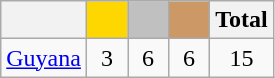<table class="wikitable">
<tr>
<th></th>
<th style="background-color:gold">        </th>
<th style="background-color:silver">      </th>
<th style="background-color:#CC9966">      </th>
<th>Total</th>
</tr>
<tr align="center">
<td> <a href='#'>Guyana</a></td>
<td>3</td>
<td>6</td>
<td>6</td>
<td>15</td>
</tr>
</table>
